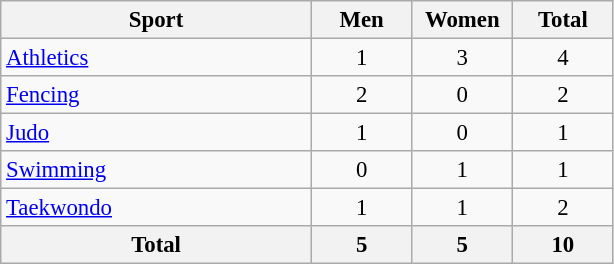<table class="wikitable" style="text-align:center; font-size: 95%">
<tr>
<th width=200>Sport</th>
<th width=60>Men</th>
<th width=60>Women</th>
<th width=60>Total</th>
</tr>
<tr>
<td align=left><a href='#'>Athletics</a></td>
<td>1</td>
<td>3</td>
<td>4</td>
</tr>
<tr>
<td align=left><a href='#'>Fencing</a></td>
<td>2</td>
<td>0</td>
<td>2</td>
</tr>
<tr>
<td align=left><a href='#'>Judo</a></td>
<td>1</td>
<td>0</td>
<td>1</td>
</tr>
<tr>
<td align=left><a href='#'>Swimming</a></td>
<td>0</td>
<td>1</td>
<td>1</td>
</tr>
<tr>
<td align=left><a href='#'>Taekwondo</a></td>
<td>1</td>
<td>1</td>
<td>2</td>
</tr>
<tr>
<th align=left>Total</th>
<th>5</th>
<th>5</th>
<th>10</th>
</tr>
</table>
